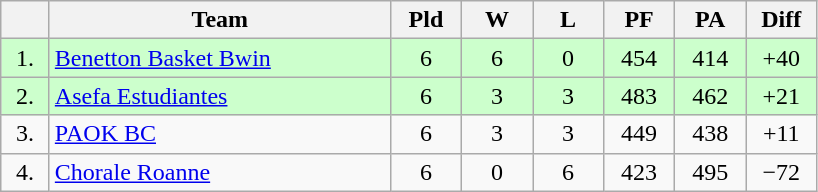<table class="wikitable" style="text-align:center">
<tr>
<th width=25></th>
<th width=220>Team</th>
<th width=40>Pld</th>
<th width=40>W</th>
<th width=40>L</th>
<th width=40>PF</th>
<th width=40>PA</th>
<th width=40>Diff</th>
</tr>
<tr style="background:#ccffcc;">
<td>1.</td>
<td align=left> <a href='#'>Benetton Basket Bwin</a></td>
<td>6</td>
<td>6</td>
<td>0</td>
<td>454</td>
<td>414</td>
<td>+40</td>
</tr>
<tr style="background:#ccffcc;">
<td>2.</td>
<td align=left> <a href='#'>Asefa Estudiantes</a></td>
<td>6</td>
<td>3</td>
<td>3</td>
<td>483</td>
<td>462</td>
<td>+21</td>
</tr>
<tr style="background:;">
<td>3.</td>
<td align=left> <a href='#'>PAOK BC</a></td>
<td>6</td>
<td>3</td>
<td>3</td>
<td>449</td>
<td>438</td>
<td>+11</td>
</tr>
<tr style="background:;">
<td>4.</td>
<td align=left> <a href='#'>Chorale Roanne</a></td>
<td>6</td>
<td>0</td>
<td>6</td>
<td>423</td>
<td>495</td>
<td>−72</td>
</tr>
</table>
